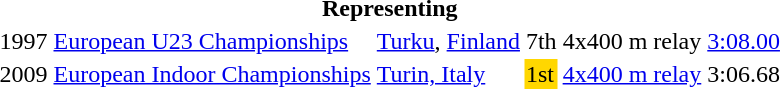<table>
<tr>
<th colspan="6">Representing </th>
</tr>
<tr>
<td>1997</td>
<td><a href='#'>European U23 Championships</a></td>
<td><a href='#'>Turku</a>, <a href='#'>Finland</a></td>
<td>7th</td>
<td>4x400 m relay</td>
<td><a href='#'>3:08.00</a></td>
</tr>
<tr>
<td>2009</td>
<td><a href='#'>European Indoor Championships</a></td>
<td><a href='#'>Turin, Italy</a></td>
<td bgcolor=gold>1st</td>
<td><a href='#'>4x400 m relay</a></td>
<td>3:06.68</td>
</tr>
</table>
